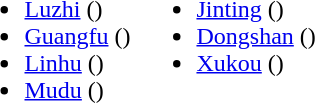<table>
<tr>
<td valign="top"><br><ul><li><a href='#'>Luzhi</a> ()</li><li><a href='#'>Guangfu</a> ()</li><li><a href='#'>Linhu</a> ()</li><li><a href='#'>Mudu</a> ()</li></ul></td>
<td valign="top"><br><ul><li><a href='#'>Jinting</a> ()</li><li><a href='#'>Dongshan</a> ()</li><li><a href='#'>Xukou</a> ()</li></ul></td>
</tr>
</table>
